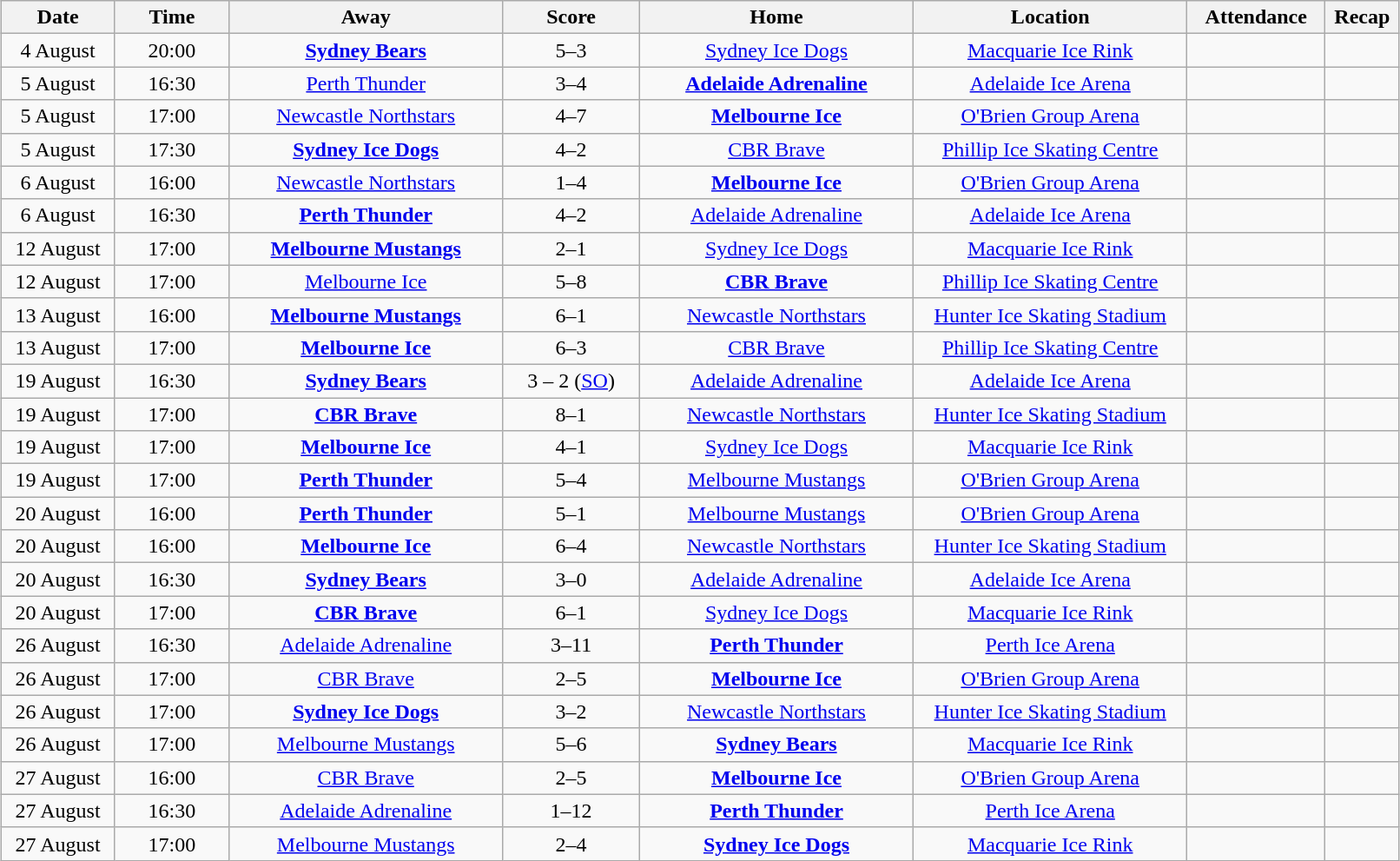<table class="wikitable" width="85%" style="margin: 1em auto 1em auto">
<tr>
<th width="5%">Date</th>
<th width="5%">Time</th>
<th width="12%">Away</th>
<th width="6%">Score</th>
<th width="12%">Home</th>
<th width="12%">Location</th>
<th width="3%">Attendance</th>
<th width="1%">Recap</th>
</tr>
<tr align="center">
<td>4 August</td>
<td>20:00</td>
<td><strong><a href='#'>Sydney Bears</a></strong></td>
<td>5–3</td>
<td><a href='#'>Sydney Ice Dogs</a></td>
<td><a href='#'>Macquarie Ice Rink</a></td>
<td></td>
<td></td>
</tr>
<tr align="center">
<td>5 August</td>
<td>16:30</td>
<td><a href='#'>Perth Thunder</a></td>
<td>3–4</td>
<td><strong><a href='#'>Adelaide Adrenaline</a></strong></td>
<td><a href='#'>Adelaide Ice Arena</a></td>
<td></td>
<td></td>
</tr>
<tr align="center">
<td>5 August</td>
<td>17:00</td>
<td><a href='#'>Newcastle Northstars</a></td>
<td>4–7</td>
<td><strong><a href='#'>Melbourne Ice</a></strong></td>
<td><a href='#'>O'Brien Group Arena</a></td>
<td></td>
<td></td>
</tr>
<tr align="center">
<td>5 August</td>
<td>17:30</td>
<td><strong><a href='#'>Sydney Ice Dogs</a></strong></td>
<td>4–2</td>
<td><a href='#'>CBR Brave</a></td>
<td><a href='#'>Phillip Ice Skating Centre</a></td>
<td></td>
<td></td>
</tr>
<tr align="center">
<td>6 August</td>
<td>16:00</td>
<td><a href='#'>Newcastle Northstars</a></td>
<td>1–4</td>
<td><strong><a href='#'>Melbourne Ice</a></strong></td>
<td><a href='#'>O'Brien Group Arena</a></td>
<td></td>
<td></td>
</tr>
<tr align="center">
<td>6 August</td>
<td>16:30</td>
<td><strong><a href='#'>Perth Thunder</a></strong></td>
<td>4–2</td>
<td><a href='#'>Adelaide Adrenaline</a></td>
<td><a href='#'>Adelaide Ice Arena</a></td>
<td></td>
<td></td>
</tr>
<tr align="center">
<td>12 August</td>
<td>17:00</td>
<td><strong><a href='#'>Melbourne Mustangs</a></strong></td>
<td>2–1</td>
<td><a href='#'>Sydney Ice Dogs</a></td>
<td><a href='#'>Macquarie Ice Rink</a></td>
<td></td>
<td></td>
</tr>
<tr align="center">
<td>12 August</td>
<td>17:00</td>
<td><a href='#'>Melbourne Ice</a></td>
<td>5–8</td>
<td><strong><a href='#'>CBR Brave</a></strong></td>
<td><a href='#'>Phillip Ice Skating Centre</a></td>
<td></td>
<td></td>
</tr>
<tr align="center">
<td>13 August</td>
<td>16:00</td>
<td><strong><a href='#'>Melbourne Mustangs</a></strong></td>
<td>6–1</td>
<td><a href='#'>Newcastle Northstars</a></td>
<td><a href='#'>Hunter Ice Skating Stadium</a></td>
<td></td>
<td></td>
</tr>
<tr align="center">
<td>13 August</td>
<td>17:00</td>
<td><strong><a href='#'>Melbourne Ice</a></strong></td>
<td>6–3</td>
<td><a href='#'>CBR Brave</a></td>
<td><a href='#'>Phillip Ice Skating Centre</a></td>
<td></td>
<td></td>
</tr>
<tr align="center">
<td>19 August</td>
<td>16:30</td>
<td><strong><a href='#'>Sydney Bears</a></strong></td>
<td>3 – 2 (<a href='#'>SO</a>)</td>
<td><a href='#'>Adelaide Adrenaline</a></td>
<td><a href='#'>Adelaide Ice Arena</a></td>
<td></td>
<td></td>
</tr>
<tr align="center">
<td>19 August</td>
<td>17:00</td>
<td><strong><a href='#'>CBR Brave</a></strong></td>
<td>8–1</td>
<td><a href='#'>Newcastle Northstars</a></td>
<td><a href='#'>Hunter Ice Skating Stadium</a></td>
<td></td>
<td></td>
</tr>
<tr align="center">
<td>19 August</td>
<td>17:00</td>
<td><strong><a href='#'>Melbourne Ice</a></strong></td>
<td>4–1</td>
<td><a href='#'>Sydney Ice Dogs</a></td>
<td><a href='#'>Macquarie Ice Rink</a></td>
<td></td>
<td></td>
</tr>
<tr align="center">
<td>19 August</td>
<td>17:00</td>
<td><strong><a href='#'>Perth Thunder</a></strong></td>
<td>5–4</td>
<td><a href='#'>Melbourne Mustangs</a></td>
<td><a href='#'>O'Brien Group Arena</a></td>
<td></td>
<td></td>
</tr>
<tr align="center">
<td>20 August</td>
<td>16:00</td>
<td><strong><a href='#'>Perth Thunder</a></strong></td>
<td>5–1</td>
<td><a href='#'>Melbourne Mustangs</a></td>
<td><a href='#'>O'Brien Group Arena</a></td>
<td></td>
<td></td>
</tr>
<tr align="center">
<td>20 August</td>
<td>16:00</td>
<td><strong><a href='#'>Melbourne Ice</a></strong></td>
<td>6–4</td>
<td><a href='#'>Newcastle Northstars</a></td>
<td><a href='#'>Hunter Ice Skating Stadium</a></td>
<td></td>
<td></td>
</tr>
<tr align="center">
<td>20 August</td>
<td>16:30</td>
<td><strong><a href='#'>Sydney Bears</a></strong></td>
<td>3–0</td>
<td><a href='#'>Adelaide Adrenaline</a></td>
<td><a href='#'>Adelaide Ice Arena</a></td>
<td></td>
<td></td>
</tr>
<tr align="center">
<td>20 August</td>
<td>17:00</td>
<td><strong><a href='#'>CBR Brave</a></strong></td>
<td>6–1</td>
<td><a href='#'>Sydney Ice Dogs</a></td>
<td><a href='#'>Macquarie Ice Rink</a></td>
<td></td>
<td></td>
</tr>
<tr align="center">
<td>26 August</td>
<td>16:30</td>
<td><a href='#'>Adelaide Adrenaline</a></td>
<td>3–11</td>
<td><strong><a href='#'>Perth Thunder</a></strong></td>
<td><a href='#'>Perth Ice Arena</a></td>
<td></td>
<td></td>
</tr>
<tr align="center">
<td>26 August</td>
<td>17:00</td>
<td><a href='#'>CBR Brave</a></td>
<td>2–5</td>
<td><strong><a href='#'>Melbourne Ice</a></strong></td>
<td><a href='#'>O'Brien Group Arena</a></td>
<td></td>
<td></td>
</tr>
<tr align="center">
<td>26 August</td>
<td>17:00</td>
<td><strong><a href='#'>Sydney Ice Dogs</a></strong></td>
<td>3–2</td>
<td><a href='#'>Newcastle Northstars</a></td>
<td><a href='#'>Hunter Ice Skating Stadium</a></td>
<td></td>
<td></td>
</tr>
<tr align="center">
<td>26 August</td>
<td>17:00</td>
<td><a href='#'>Melbourne Mustangs</a></td>
<td>5–6</td>
<td><strong><a href='#'>Sydney Bears</a></strong></td>
<td><a href='#'>Macquarie Ice Rink</a></td>
<td></td>
<td></td>
</tr>
<tr align="center">
<td>27 August</td>
<td>16:00</td>
<td><a href='#'>CBR Brave</a></td>
<td>2–5</td>
<td><strong><a href='#'>Melbourne Ice</a></strong></td>
<td><a href='#'>O'Brien Group Arena</a></td>
<td></td>
<td></td>
</tr>
<tr align="center">
<td>27 August</td>
<td>16:30</td>
<td><a href='#'>Adelaide Adrenaline</a></td>
<td>1–12</td>
<td><strong><a href='#'>Perth Thunder</a></strong></td>
<td><a href='#'>Perth Ice Arena</a></td>
<td></td>
<td></td>
</tr>
<tr align="center">
<td>27 August</td>
<td>17:00</td>
<td><a href='#'>Melbourne Mustangs</a></td>
<td>2–4</td>
<td><strong><a href='#'>Sydney Ice Dogs</a></strong></td>
<td><a href='#'>Macquarie Ice Rink</a></td>
<td></td>
<td></td>
</tr>
</table>
